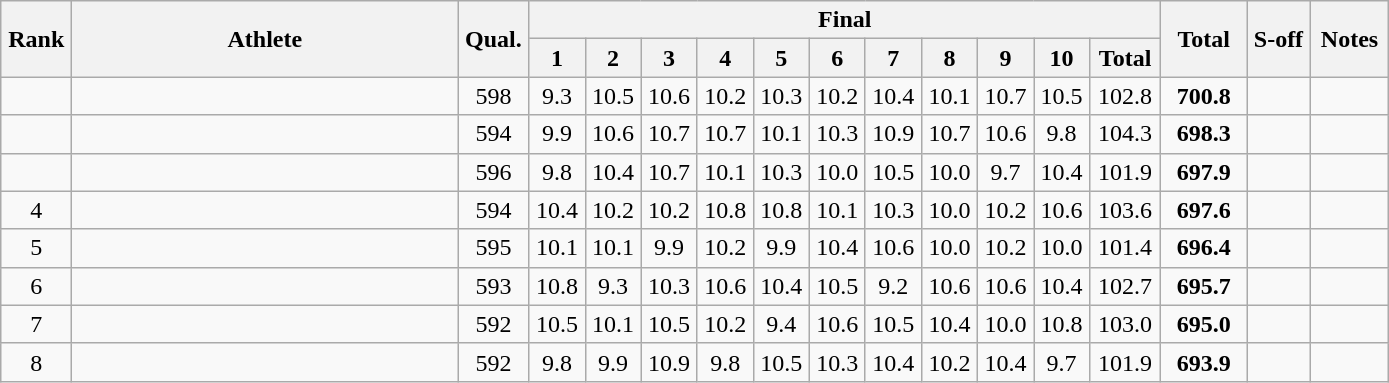<table class="wikitable" style="text-align:center">
<tr>
<th rowspan=2 width=40>Rank</th>
<th rowspan=2 width=250>Athlete</th>
<th rowspan=2 width=40>Qual.</th>
<th colspan=11>Final</th>
<th rowspan=2 width=50>Total</th>
<th rowspan=2 width=35>S-off</th>
<th rowspan=2 width=45>Notes</th>
</tr>
<tr>
<th width=30>1</th>
<th width=30>2</th>
<th width=30>3</th>
<th width=30>4</th>
<th width=30>5</th>
<th width=30>6</th>
<th width=30>7</th>
<th width=30>8</th>
<th width=30>9</th>
<th width=30>10</th>
<th width=40>Total</th>
</tr>
<tr>
<td></td>
<td align=left></td>
<td>598</td>
<td>9.3</td>
<td>10.5</td>
<td>10.6</td>
<td>10.2</td>
<td>10.3</td>
<td>10.2</td>
<td>10.4</td>
<td>10.1</td>
<td>10.7</td>
<td>10.5</td>
<td>102.8</td>
<td><strong>700.8</strong></td>
<td></td>
<td></td>
</tr>
<tr>
<td></td>
<td align=left></td>
<td>594</td>
<td>9.9</td>
<td>10.6</td>
<td>10.7</td>
<td>10.7</td>
<td>10.1</td>
<td>10.3</td>
<td>10.9</td>
<td>10.7</td>
<td>10.6</td>
<td>9.8</td>
<td>104.3</td>
<td><strong>698.3</strong></td>
<td></td>
<td></td>
</tr>
<tr>
<td></td>
<td align=left></td>
<td>596</td>
<td>9.8</td>
<td>10.4</td>
<td>10.7</td>
<td>10.1</td>
<td>10.3</td>
<td>10.0</td>
<td>10.5</td>
<td>10.0</td>
<td>9.7</td>
<td>10.4</td>
<td>101.9</td>
<td><strong>697.9</strong></td>
<td></td>
<td></td>
</tr>
<tr>
<td>4</td>
<td align=left></td>
<td>594</td>
<td>10.4</td>
<td>10.2</td>
<td>10.2</td>
<td>10.8</td>
<td>10.8</td>
<td>10.1</td>
<td>10.3</td>
<td>10.0</td>
<td>10.2</td>
<td>10.6</td>
<td>103.6</td>
<td><strong>697.6</strong></td>
<td></td>
<td></td>
</tr>
<tr>
<td>5</td>
<td align=left></td>
<td>595</td>
<td>10.1</td>
<td>10.1</td>
<td>9.9</td>
<td>10.2</td>
<td>9.9</td>
<td>10.4</td>
<td>10.6</td>
<td>10.0</td>
<td>10.2</td>
<td>10.0</td>
<td>101.4</td>
<td><strong>696.4</strong></td>
<td></td>
<td></td>
</tr>
<tr>
<td>6</td>
<td align=left></td>
<td>593</td>
<td>10.8</td>
<td>9.3</td>
<td>10.3</td>
<td>10.6</td>
<td>10.4</td>
<td>10.5</td>
<td>9.2</td>
<td>10.6</td>
<td>10.6</td>
<td>10.4</td>
<td>102.7</td>
<td><strong>695.7</strong></td>
<td></td>
<td></td>
</tr>
<tr>
<td>7</td>
<td align=left></td>
<td>592</td>
<td>10.5</td>
<td>10.1</td>
<td>10.5</td>
<td>10.2</td>
<td>9.4</td>
<td>10.6</td>
<td>10.5</td>
<td>10.4</td>
<td>10.0</td>
<td>10.8</td>
<td>103.0</td>
<td><strong>695.0</strong></td>
<td></td>
<td></td>
</tr>
<tr>
<td>8</td>
<td align=left></td>
<td>592</td>
<td>9.8</td>
<td>9.9</td>
<td>10.9</td>
<td>9.8</td>
<td>10.5</td>
<td>10.3</td>
<td>10.4</td>
<td>10.2</td>
<td>10.4</td>
<td>9.7</td>
<td>101.9</td>
<td><strong>693.9</strong></td>
<td></td>
<td></td>
</tr>
</table>
